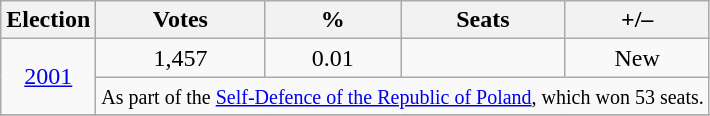<table class=wikitable style=text-align:center>
<tr>
<th>Election</th>
<th>Votes</th>
<th>%</th>
<th>Seats</th>
<th>+/–</th>
</tr>
<tr>
<td rowspan="2"><a href='#'>2001</a></td>
<td>1,457</td>
<td>0.01</td>
<td></td>
<td>New</td>
</tr>
<tr>
<td colspan=7><small>As part of the <a href='#'>Self-Defence of the Republic of Poland</a>, which won 53 seats.</small></td>
</tr>
<tr>
</tr>
</table>
